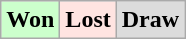<table class="wikitable">
<tr>
<td bgcolor="#ccffcc"><strong>Won</strong></td>
<td bgcolor="FFE4E1"><strong>Lost</strong></td>
<td bgcolor="DCDCDC"><strong>Draw</strong></td>
</tr>
</table>
